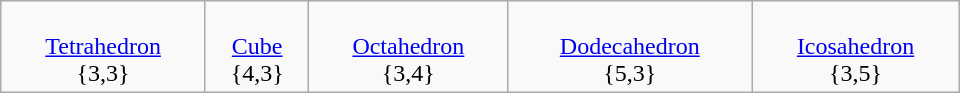<table class=wikitable width=640>
<tr align=center>
<td><br><a href='#'>Tetrahedron</a><br>{3,3}</td>
<td><br><a href='#'>Cube</a><br>{4,3}</td>
<td><br><a href='#'>Octahedron</a><br>{3,4}</td>
<td><br><a href='#'>Dodecahedron</a><br>{5,3}</td>
<td><br><a href='#'>Icosahedron</a><br>{3,5}</td>
</tr>
</table>
